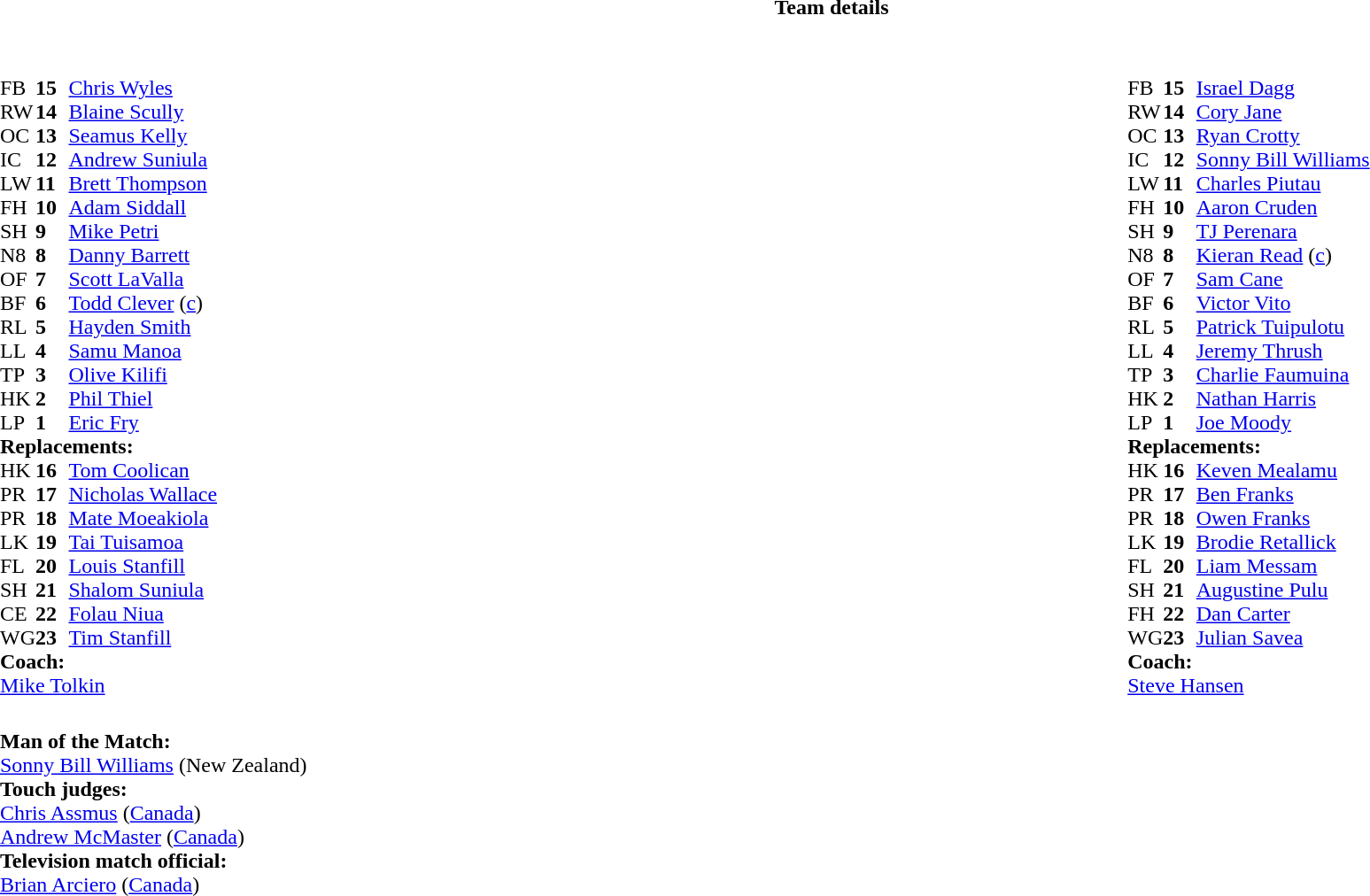<table border="0" width="100%" class="collapsible collapsed">
<tr>
<th>Team details</th>
</tr>
<tr>
<td><br><table width="100%">
<tr>
<td valign="top" width="50%"><br><table style="font-size: 100%" cellspacing="0" cellpadding="0">
<tr>
<th width="25"></th>
<th width="25"></th>
</tr>
<tr>
<td>FB</td>
<td><strong>15</strong></td>
<td><a href='#'>Chris Wyles</a></td>
</tr>
<tr>
<td>RW</td>
<td><strong>14</strong></td>
<td><a href='#'>Blaine Scully</a></td>
</tr>
<tr>
<td>OC</td>
<td><strong>13</strong></td>
<td><a href='#'>Seamus Kelly</a></td>
</tr>
<tr>
<td>IC</td>
<td><strong>12</strong></td>
<td><a href='#'>Andrew Suniula</a></td>
<td></td>
<td></td>
</tr>
<tr>
<td>LW</td>
<td><strong>11</strong></td>
<td><a href='#'>Brett Thompson</a></td>
<td></td>
<td></td>
</tr>
<tr>
<td>FH</td>
<td><strong>10</strong></td>
<td><a href='#'>Adam Siddall</a></td>
</tr>
<tr>
<td>SH</td>
<td><strong>9</strong></td>
<td><a href='#'>Mike Petri</a></td>
<td></td>
<td></td>
</tr>
<tr>
<td>N8</td>
<td><strong>8</strong></td>
<td><a href='#'>Danny Barrett</a></td>
<td></td>
<td></td>
</tr>
<tr>
<td>OF</td>
<td><strong>7</strong></td>
<td><a href='#'>Scott LaValla</a></td>
</tr>
<tr>
<td>BF</td>
<td><strong>6</strong></td>
<td><a href='#'>Todd Clever</a> (<a href='#'>c</a>)</td>
</tr>
<tr>
<td>RL</td>
<td><strong>5</strong></td>
<td><a href='#'>Hayden Smith</a></td>
</tr>
<tr>
<td>LL</td>
<td><strong>4</strong></td>
<td><a href='#'>Samu Manoa</a></td>
</tr>
<tr>
<td>TP</td>
<td><strong>3</strong></td>
<td><a href='#'>Olive Kilifi</a></td>
<td></td>
<td></td>
<td></td>
</tr>
<tr>
<td>HK</td>
<td><strong>2</strong></td>
<td><a href='#'>Phil Thiel</a></td>
<td></td>
<td></td>
</tr>
<tr>
<td>LP</td>
<td><strong>1</strong></td>
<td><a href='#'>Eric Fry</a></td>
<td></td>
<td></td>
</tr>
<tr>
<td colspan=3><strong>Replacements:</strong></td>
</tr>
<tr>
<td>HK</td>
<td><strong>16</strong></td>
<td><a href='#'>Tom Coolican</a></td>
<td></td>
<td></td>
</tr>
<tr>
<td>PR</td>
<td><strong>17</strong></td>
<td><a href='#'>Nicholas Wallace</a></td>
<td></td>
<td></td>
</tr>
<tr>
<td>PR</td>
<td><strong>18</strong></td>
<td><a href='#'>Mate Moeakiola</a></td>
<td></td>
<td></td>
<td></td>
</tr>
<tr>
<td>LK</td>
<td><strong>19</strong></td>
<td><a href='#'>Tai Tuisamoa</a></td>
<td></td>
<td></td>
<td></td>
</tr>
<tr>
<td>FL</td>
<td><strong>20</strong></td>
<td><a href='#'>Louis Stanfill</a></td>
<td></td>
<td></td>
<td></td>
</tr>
<tr>
<td>SH</td>
<td><strong>21</strong></td>
<td><a href='#'>Shalom Suniula</a></td>
<td></td>
<td></td>
</tr>
<tr>
<td>CE</td>
<td><strong>22</strong></td>
<td><a href='#'>Folau Niua</a></td>
<td></td>
<td></td>
</tr>
<tr>
<td>WG</td>
<td><strong>23</strong></td>
<td><a href='#'>Tim Stanfill</a></td>
<td></td>
<td></td>
</tr>
<tr>
<td colspan=3><strong>Coach:</strong></td>
</tr>
<tr>
<td colspan="4"> <a href='#'>Mike Tolkin</a></td>
</tr>
</table>
</td>
<td valign="top" width="50%"><br><table style="font-size: 100%" cellspacing="0" cellpadding="0" align="center">
<tr>
<th width="25"></th>
<th width="25"></th>
</tr>
<tr>
<td>FB</td>
<td><strong>15</strong></td>
<td><a href='#'>Israel Dagg</a></td>
</tr>
<tr>
<td>RW</td>
<td><strong>14</strong></td>
<td><a href='#'>Cory Jane</a></td>
<td></td>
<td></td>
</tr>
<tr>
<td>OC</td>
<td><strong>13</strong></td>
<td><a href='#'>Ryan Crotty</a></td>
</tr>
<tr>
<td>IC</td>
<td><strong>12</strong></td>
<td><a href='#'>Sonny Bill Williams</a></td>
<td></td>
<td></td>
</tr>
<tr>
<td>LW</td>
<td><strong>11</strong></td>
<td><a href='#'>Charles Piutau</a></td>
</tr>
<tr>
<td>FH</td>
<td><strong>10</strong></td>
<td><a href='#'>Aaron Cruden</a></td>
<td></td>
<td></td>
</tr>
<tr>
<td>SH</td>
<td><strong>9</strong></td>
<td><a href='#'>TJ Perenara</a></td>
</tr>
<tr>
<td>N8</td>
<td><strong>8</strong></td>
<td><a href='#'>Kieran Read</a> (<a href='#'>c</a>)</td>
<td></td>
<td></td>
</tr>
<tr>
<td>OF</td>
<td><strong>7</strong></td>
<td><a href='#'>Sam Cane</a></td>
</tr>
<tr>
<td>BF</td>
<td><strong>6</strong></td>
<td><a href='#'>Victor Vito</a></td>
<td></td>
<td></td>
</tr>
<tr>
<td>RL</td>
<td><strong>5</strong></td>
<td><a href='#'>Patrick Tuipulotu</a></td>
</tr>
<tr>
<td>LL</td>
<td><strong>4</strong></td>
<td><a href='#'>Jeremy Thrush</a></td>
</tr>
<tr>
<td>TP</td>
<td><strong>3</strong></td>
<td><a href='#'>Charlie Faumuina</a></td>
<td></td>
<td></td>
</tr>
<tr>
<td>HK</td>
<td><strong>2</strong></td>
<td><a href='#'>Nathan Harris</a></td>
<td></td>
<td></td>
</tr>
<tr>
<td>LP</td>
<td><strong>1</strong></td>
<td><a href='#'>Joe Moody</a></td>
<td></td>
<td></td>
</tr>
<tr>
<td colspan=3><strong>Replacements:</strong></td>
</tr>
<tr>
<td>HK</td>
<td><strong>16</strong></td>
<td><a href='#'>Keven Mealamu</a></td>
<td></td>
<td></td>
</tr>
<tr>
<td>PR</td>
<td><strong>17</strong></td>
<td><a href='#'>Ben Franks</a></td>
<td></td>
<td></td>
</tr>
<tr>
<td>PR</td>
<td><strong>18</strong></td>
<td><a href='#'>Owen Franks</a></td>
<td></td>
<td></td>
</tr>
<tr>
<td>LK</td>
<td><strong>19</strong></td>
<td><a href='#'>Brodie Retallick</a></td>
<td></td>
<td></td>
</tr>
<tr>
<td>FL</td>
<td><strong>20</strong></td>
<td><a href='#'>Liam Messam</a></td>
<td></td>
<td></td>
</tr>
<tr>
<td>SH</td>
<td><strong>21</strong></td>
<td><a href='#'>Augustine Pulu</a></td>
<td></td>
<td></td>
</tr>
<tr>
<td>FH</td>
<td><strong>22</strong></td>
<td><a href='#'>Dan Carter</a></td>
<td></td>
<td></td>
</tr>
<tr>
<td>WG</td>
<td><strong>23</strong></td>
<td><a href='#'>Julian Savea</a></td>
<td></td>
<td></td>
</tr>
<tr>
<td colspan=3><strong>Coach:</strong></td>
</tr>
<tr>
<td colspan="4"> <a href='#'>Steve Hansen</a></td>
</tr>
</table>
</td>
</tr>
</table>
<table width=100% style="font-size: 100%">
<tr>
<td><br><strong>Man of the Match:</strong>
<br><a href='#'>Sonny Bill Williams</a> (New Zealand)<br><strong>Touch judges:</strong>
<br><a href='#'>Chris Assmus</a> (<a href='#'>Canada</a>)
<br><a href='#'>Andrew McMaster</a> (<a href='#'>Canada</a>)
<br><strong>Television match official:</strong>
<br><a href='#'>Brian Arciero</a> (<a href='#'>Canada</a>)</td>
</tr>
</table>
</td>
</tr>
</table>
